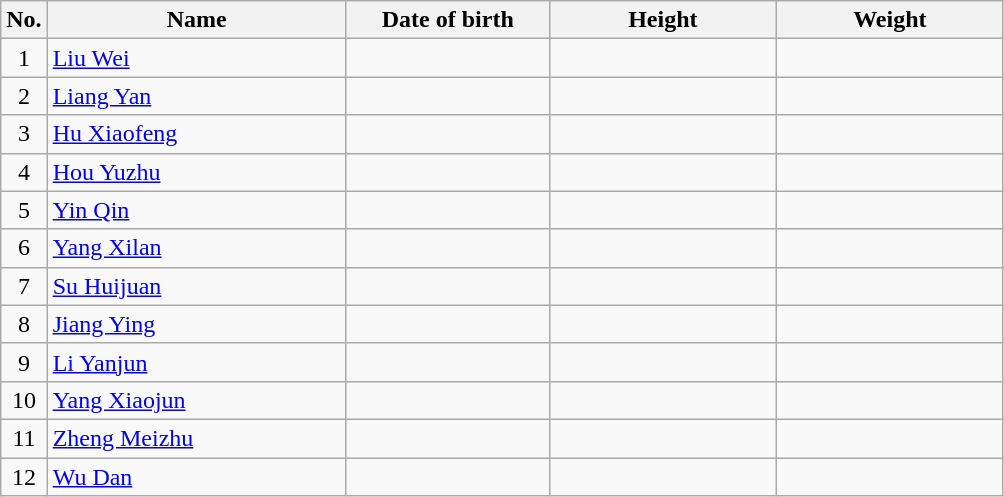<table class=wikitable sortable style=text-align:center;>
<tr>
<th>No.</th>
<th style=width:12em>Name</th>
<th style=width:8em>Date of birth</th>
<th style=width:9em>Height</th>
<th style=width:9em>Weight</th>
</tr>
<tr>
<td>1</td>
<td align=left><a href='#'>Liu Wei</a></td>
<td></td>
<td></td>
<td></td>
</tr>
<tr>
<td>2</td>
<td align=left><a href='#'>Liang Yan</a></td>
<td></td>
<td></td>
<td></td>
</tr>
<tr>
<td>3</td>
<td align=left><a href='#'>Hu Xiaofeng</a></td>
<td></td>
<td></td>
<td></td>
</tr>
<tr>
<td>4</td>
<td align=left><a href='#'>Hou Yuzhu</a></td>
<td></td>
<td></td>
<td></td>
</tr>
<tr>
<td>5</td>
<td align=left><a href='#'>Yin Qin</a></td>
<td></td>
<td></td>
<td></td>
</tr>
<tr>
<td>6</td>
<td align=left><a href='#'>Yang Xilan</a></td>
<td></td>
<td></td>
<td></td>
</tr>
<tr>
<td>7</td>
<td align=left><a href='#'>Su Huijuan</a></td>
<td></td>
<td></td>
<td></td>
</tr>
<tr>
<td>8</td>
<td align=left><a href='#'>Jiang Ying</a></td>
<td></td>
<td></td>
<td></td>
</tr>
<tr>
<td>9</td>
<td align=left><a href='#'>Li Yanjun</a></td>
<td></td>
<td></td>
<td></td>
</tr>
<tr>
<td>10</td>
<td align=left><a href='#'>Yang Xiaojun</a></td>
<td></td>
<td></td>
<td></td>
</tr>
<tr>
<td>11</td>
<td align=left><a href='#'>Zheng Meizhu</a></td>
<td></td>
<td></td>
<td></td>
</tr>
<tr>
<td>12</td>
<td align=left><a href='#'>Wu Dan</a></td>
<td></td>
<td></td>
<td></td>
</tr>
</table>
